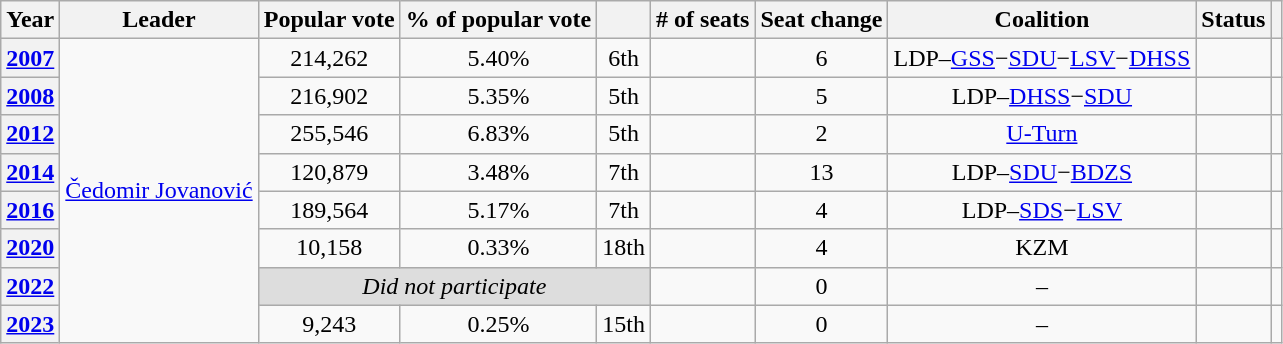<table class="wikitable" style="text-align:center">
<tr>
<th>Year</th>
<th>Leader</th>
<th>Popular vote</th>
<th>% of popular vote</th>
<th></th>
<th># of seats</th>
<th>Seat change</th>
<th>Coalition</th>
<th>Status</th>
<th></th>
</tr>
<tr>
<th><a href='#'>2007</a></th>
<td rowspan="9"><a href='#'>Čedomir Jovanović</a></td>
<td>214,262</td>
<td>5.40%</td>
<td> 6th</td>
<td></td>
<td> 6</td>
<td>LDP–<a href='#'>GSS</a>−<a href='#'>SDU</a>−<a href='#'>LSV</a>−<a href='#'>DHSS</a></td>
<td></td>
<td></td>
</tr>
<tr>
<th><a href='#'>2008</a></th>
<td>216,902</td>
<td>5.35%</td>
<td> 5th</td>
<td></td>
<td> 5</td>
<td>LDP–<a href='#'>DHSS</a>−<a href='#'>SDU</a></td>
<td></td>
<td></td>
</tr>
<tr>
<th><a href='#'>2012</a></th>
<td>255,546</td>
<td>6.83%</td>
<td> 5th</td>
<td></td>
<td> 2</td>
<td><a href='#'>U-Turn</a></td>
<td></td>
<td></td>
</tr>
<tr>
<th><a href='#'>2014</a></th>
<td>120,879</td>
<td>3.48%</td>
<td> 7th</td>
<td></td>
<td> 13</td>
<td>LDP–<a href='#'>SDU</a>−<a href='#'>BDZS</a></td>
<td></td>
<td></td>
</tr>
<tr>
<th><a href='#'>2016</a></th>
<td>189,564</td>
<td>5.17%</td>
<td> 7th</td>
<td></td>
<td> 4</td>
<td>LDP–<a href='#'>SDS</a>−<a href='#'>LSV</a></td>
<td></td>
<td></td>
</tr>
<tr>
<th><a href='#'>2020</a></th>
<td>10,158</td>
<td>0.33%</td>
<td> 18th</td>
<td></td>
<td> 4</td>
<td>KZM</td>
<td></td>
<td></td>
</tr>
<tr>
<th><a href='#'>2022</a></th>
<td colspan="3" style="background:#ddd"><em>Did not participate</em></td>
<td></td>
<td> 0</td>
<td>–</td>
<td></td>
<td></td>
</tr>
<tr>
<th><a href='#'>2023</a></th>
<td>9,243</td>
<td>0.25%</td>
<td> 15th</td>
<td></td>
<td> 0</td>
<td>–</td>
<td></td>
<td></td>
</tr>
</table>
